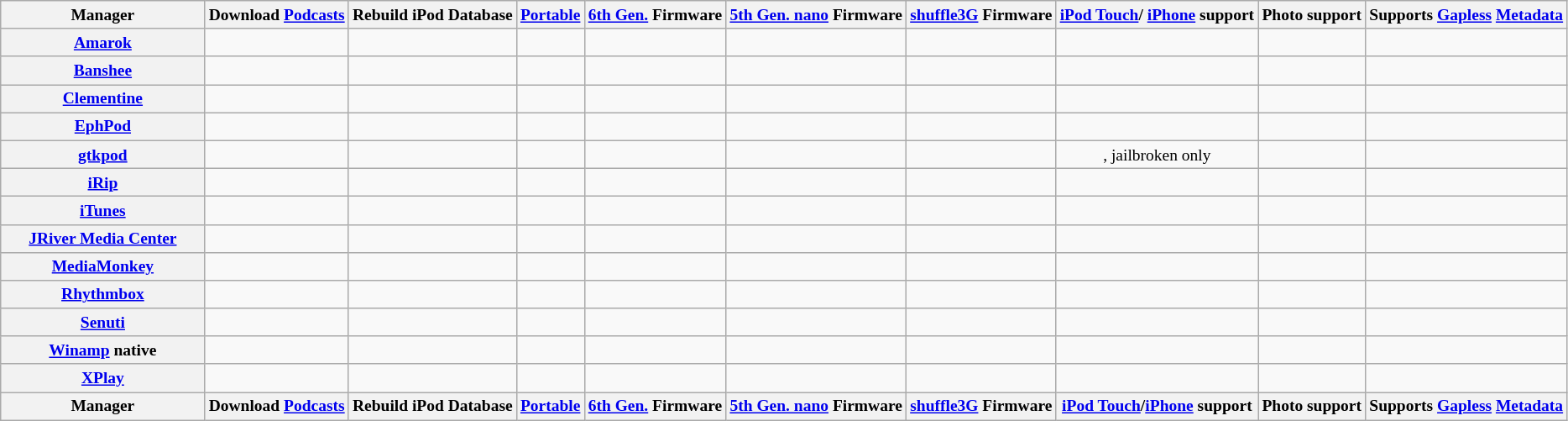<table class="wikitable sortable" style="font-size: small; width: auto; text-align: center;">
<tr>
<th style="width:12em">Manager</th>
<th>Download <a href='#'>Podcasts</a></th>
<th>Rebuild iPod Database</th>
<th><a href='#'>Portable</a></th>
<th><a href='#'>6th Gen.</a> Firmware</th>
<th><a href='#'>5th Gen. nano</a> Firmware</th>
<th><a href='#'>shuffle3G</a> Firmware</th>
<th><a href='#'>iPod Touch</a>/ <a href='#'>iPhone</a> support</th>
<th>Photo support</th>
<th>Supports <a href='#'>Gapless</a> <a href='#'>Metadata</a></th>
</tr>
<tr>
<th><a href='#'>Amarok</a></th>
<td></td>
<td></td>
<td></td>
<td></td>
<td></td>
<td></td>
<td></td>
<td></td>
<td></td>
</tr>
<tr>
<th><a href='#'>Banshee</a></th>
<td></td>
<td></td>
<td></td>
<td></td>
<td></td>
<td></td>
<td></td>
<td></td>
<td></td>
</tr>
<tr>
<th><a href='#'>Clementine</a></th>
<td></td>
<td></td>
<td></td>
<td></td>
<td></td>
<td></td>
<td></td>
<td></td>
<td></td>
</tr>
<tr>
<th><a href='#'>EphPod</a></th>
<td></td>
<td></td>
<td></td>
<td></td>
<td></td>
<td></td>
<td></td>
<td></td>
<td></td>
</tr>
<tr>
<th><a href='#'>gtkpod</a></th>
<td></td>
<td></td>
<td></td>
<td></td>
<td></td>
<td></td>
<td>, jailbroken only</td>
<td></td>
<td></td>
</tr>
<tr>
<th><a href='#'>iRip</a></th>
<td></td>
<td></td>
<td></td>
<td></td>
<td></td>
<td></td>
<td></td>
<td></td>
<td></td>
</tr>
<tr>
<th><a href='#'>iTunes</a></th>
<td></td>
<td></td>
<td></td>
<td></td>
<td></td>
<td></td>
<td></td>
<td></td>
<td></td>
</tr>
<tr>
<th><a href='#'>JRiver Media Center</a></th>
<td></td>
<td></td>
<td></td>
<td></td>
<td></td>
<td></td>
<td></td>
<td></td>
<td></td>
</tr>
<tr>
<th><a href='#'>MediaMonkey</a></th>
<td></td>
<td></td>
<td></td>
<td></td>
<td></td>
<td></td>
<td></td>
<td></td>
<td></td>
</tr>
<tr>
<th><a href='#'>Rhythmbox</a></th>
<td></td>
<td></td>
<td></td>
<td></td>
<td></td>
<td></td>
<td></td>
<td></td>
<td></td>
</tr>
<tr>
<th><a href='#'>Senuti</a></th>
<td></td>
<td></td>
<td></td>
<td></td>
<td></td>
<td></td>
<td></td>
<td></td>
<td></td>
</tr>
<tr>
<th><a href='#'>Winamp</a> native</th>
<td></td>
<td></td>
<td></td>
<td></td>
<td></td>
<td></td>
<td></td>
<td></td>
<td></td>
</tr>
<tr>
<th><a href='#'>XPlay</a></th>
<td></td>
<td></td>
<td></td>
<td></td>
<td></td>
<td></td>
<td></td>
<td></td>
<td></td>
</tr>
<tr class="sortbottom">
<th>Manager</th>
<th>Download <a href='#'>Podcasts</a></th>
<th>Rebuild iPod Database</th>
<th><a href='#'>Portable</a></th>
<th><a href='#'>6th Gen.</a> Firmware</th>
<th><a href='#'>5th Gen. nano</a> Firmware</th>
<th><a href='#'>shuffle3G</a> Firmware</th>
<th><a href='#'>iPod Touch</a>/<a href='#'>iPhone</a> support</th>
<th>Photo support</th>
<th>Supports <a href='#'>Gapless</a> <a href='#'>Metadata</a></th>
</tr>
</table>
